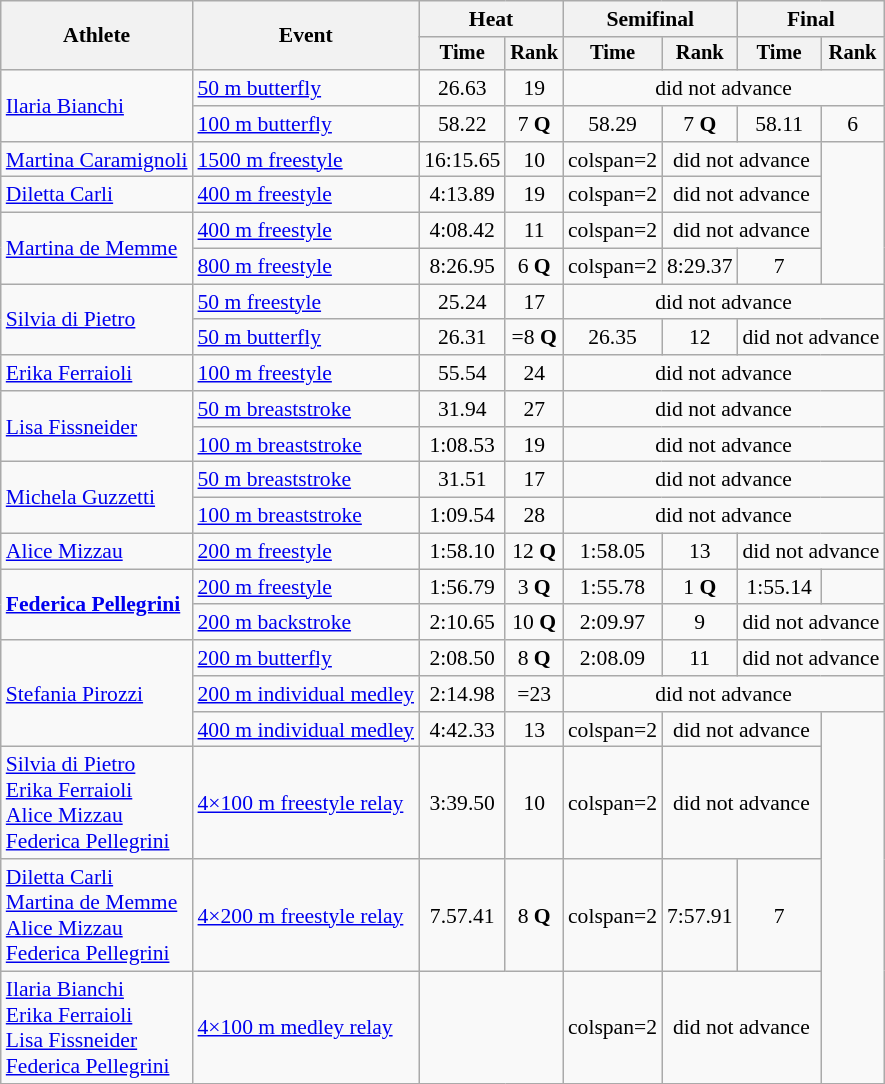<table class=wikitable style="font-size:90%">
<tr>
<th rowspan="2">Athlete</th>
<th rowspan="2">Event</th>
<th colspan="2">Heat</th>
<th colspan="2">Semifinal</th>
<th colspan="2">Final</th>
</tr>
<tr style="font-size:95%">
<th>Time</th>
<th>Rank</th>
<th>Time</th>
<th>Rank</th>
<th>Time</th>
<th>Rank</th>
</tr>
<tr align=center>
<td align=left rowspan=2><a href='#'>Ilaria Bianchi</a></td>
<td align=left><a href='#'>50 m butterfly</a></td>
<td>26.63</td>
<td>19</td>
<td colspan=4>did not advance</td>
</tr>
<tr align=center>
<td align=left><a href='#'>100 m butterfly</a></td>
<td>58.22</td>
<td>7 <strong>Q</strong></td>
<td>58.29</td>
<td>7 <strong>Q</strong></td>
<td>58.11</td>
<td>6</td>
</tr>
<tr align=center>
<td align=left><a href='#'>Martina Caramignoli</a></td>
<td align=left><a href='#'>1500 m freestyle</a></td>
<td>16:15.65</td>
<td>10</td>
<td>colspan=2 </td>
<td colspan=2>did not advance</td>
</tr>
<tr align=center>
<td align=left><a href='#'>Diletta Carli</a></td>
<td align=left><a href='#'>400 m freestyle</a></td>
<td>4:13.89</td>
<td>19</td>
<td>colspan=2 </td>
<td colspan=2>did not advance</td>
</tr>
<tr align=center>
<td align=left rowspan=2><a href='#'>Martina de Memme</a></td>
<td align=left><a href='#'>400 m freestyle</a></td>
<td>4:08.42</td>
<td>11</td>
<td>colspan=2 </td>
<td colspan=2>did not advance</td>
</tr>
<tr align=center>
<td align=left><a href='#'>800 m freestyle</a></td>
<td>8:26.95</td>
<td>6 <strong>Q</strong></td>
<td>colspan=2 </td>
<td>8:29.37</td>
<td>7</td>
</tr>
<tr align=center>
<td align=left rowspan=2><a href='#'>Silvia di Pietro</a></td>
<td align=left><a href='#'>50 m freestyle</a></td>
<td>25.24</td>
<td>17</td>
<td colspan=4>did not advance</td>
</tr>
<tr align=center>
<td align=left><a href='#'>50 m butterfly</a></td>
<td>26.31</td>
<td>=8 <strong>Q</strong></td>
<td>26.35</td>
<td>12</td>
<td colspan=2>did not advance</td>
</tr>
<tr align=center>
<td align=left><a href='#'>Erika Ferraioli</a></td>
<td align=left><a href='#'>100 m freestyle</a></td>
<td>55.54</td>
<td>24</td>
<td colspan=4>did not advance</td>
</tr>
<tr align=center>
<td align=left rowspan=2><a href='#'>Lisa Fissneider</a></td>
<td align=left><a href='#'>50 m breaststroke</a></td>
<td>31.94</td>
<td>27</td>
<td colspan=4>did not advance</td>
</tr>
<tr align=center>
<td align=left><a href='#'>100 m breaststroke</a></td>
<td>1:08.53</td>
<td>19</td>
<td colspan=4>did not advance</td>
</tr>
<tr align=center>
<td align=left rowspan=2><a href='#'>Michela Guzzetti</a></td>
<td align=left><a href='#'>50 m breaststroke</a></td>
<td>31.51</td>
<td>17</td>
<td colspan=4>did not advance</td>
</tr>
<tr align=center>
<td align=left><a href='#'>100 m breaststroke</a></td>
<td>1:09.54</td>
<td>28</td>
<td colspan=4>did not advance</td>
</tr>
<tr align=center>
<td align=left><a href='#'>Alice Mizzau</a></td>
<td align=left><a href='#'>200 m freestyle</a></td>
<td>1:58.10</td>
<td>12 <strong>Q</strong></td>
<td>1:58.05</td>
<td>13</td>
<td colspan=2>did not advance</td>
</tr>
<tr align=center>
<td align=left rowspan=2><strong><a href='#'>Federica Pellegrini</a></strong></td>
<td align=left><a href='#'>200 m freestyle</a></td>
<td>1:56.79</td>
<td>3 <strong>Q</strong></td>
<td>1:55.78</td>
<td>1 <strong>Q</strong></td>
<td>1:55.14</td>
<td></td>
</tr>
<tr align=center>
<td align=left><a href='#'>200 m backstroke</a></td>
<td>2:10.65</td>
<td>10 <strong>Q</strong></td>
<td>2:09.97</td>
<td>9</td>
<td colspan=2>did not advance</td>
</tr>
<tr align=center>
<td align=left rowspan=3><a href='#'>Stefania Pirozzi</a></td>
<td align=left><a href='#'>200 m butterfly</a></td>
<td>2:08.50</td>
<td>8 <strong>Q</strong></td>
<td>2:08.09</td>
<td>11</td>
<td colspan=2>did not advance</td>
</tr>
<tr align=center>
<td align=left><a href='#'>200 m individual medley</a></td>
<td>2:14.98</td>
<td>=23</td>
<td colspan=4>did not advance</td>
</tr>
<tr align=center>
<td align=left><a href='#'>400 m individual medley</a></td>
<td>4:42.33</td>
<td>13</td>
<td>colspan=2 </td>
<td colspan=2>did not advance</td>
</tr>
<tr align=center>
<td align=left><a href='#'>Silvia di Pietro</a><br><a href='#'>Erika Ferraioli</a><br><a href='#'>Alice Mizzau</a><br><a href='#'>Federica Pellegrini</a></td>
<td align=left><a href='#'>4×100 m freestyle relay</a></td>
<td>3:39.50</td>
<td>10</td>
<td>colspan=2 </td>
<td colspan=2>did not advance</td>
</tr>
<tr align=center>
<td align=left><a href='#'>Diletta Carli</a><br><a href='#'>Martina de Memme</a><br><a href='#'>Alice Mizzau</a><br><a href='#'>Federica Pellegrini</a></td>
<td align=left><a href='#'>4×200 m freestyle relay</a></td>
<td>7.57.41</td>
<td>8 <strong>Q</strong></td>
<td>colspan=2 </td>
<td>7:57.91</td>
<td>7</td>
</tr>
<tr align=center>
<td align=left><a href='#'>Ilaria Bianchi</a><br><a href='#'>Erika Ferraioli</a><br><a href='#'>Lisa Fissneider</a><br><a href='#'>Federica Pellegrini</a></td>
<td align=left><a href='#'>4×100 m medley relay</a></td>
<td colspan=2></td>
<td>colspan=2 </td>
<td colspan=2>did not advance</td>
</tr>
</table>
